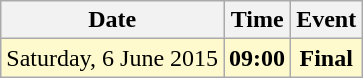<table class ="wikitable" style="text-align:center;">
<tr>
<th>Date</th>
<th>Time</th>
<th>Event</th>
</tr>
<tr style="background-color:lemonchiffon;">
<td>Saturday, 6 June 2015</td>
<td><strong>09:00</strong></td>
<td><strong>Final</strong></td>
</tr>
</table>
